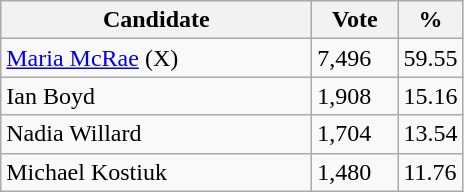<table class="wikitable">
<tr>
<th bgcolor="#DDDDFF" width="200px">Candidate</th>
<th bgcolor="#DDDDFF" width="50px">Vote</th>
<th bgcolor="#DDDDFF" width="30px">%</th>
</tr>
<tr>
<td><a href='#'>Maria McRae</a> (X)</td>
<td>7,496</td>
<td>59.55</td>
</tr>
<tr>
<td>Ian Boyd</td>
<td>1,908</td>
<td>15.16</td>
</tr>
<tr>
<td>Nadia Willard</td>
<td>1,704</td>
<td>13.54</td>
</tr>
<tr>
<td>Michael Kostiuk</td>
<td>1,480</td>
<td>11.76</td>
</tr>
</table>
